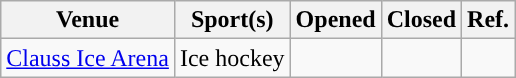<table class="wikitable"; style= "text-align: ">
<tr>
<th width=px>Venue</th>
<th width=px>Sport(s)</th>
<th width=px>Opened</th>
<th width=px>Closed</th>
<th width=px>Ref.</th>
</tr>
<tr>
<td><a href='#'>Clauss Ice Arena</a></td>
<td>Ice hockey</td>
<td></td>
<td></td>
<td></td>
</tr>
</table>
